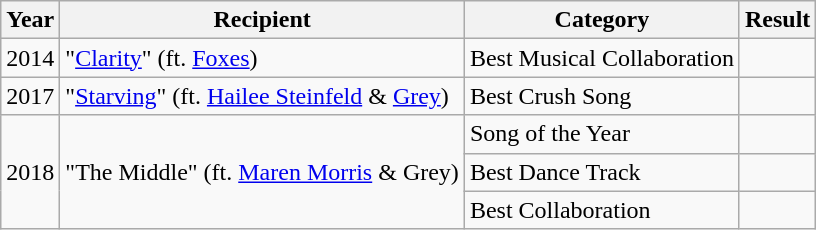<table class="wikitable">
<tr>
<th>Year</th>
<th>Recipient</th>
<th>Category</th>
<th>Result</th>
</tr>
<tr>
<td>2014</td>
<td rowspan="1">"<a href='#'>Clarity</a>" (ft. <a href='#'>Foxes</a>)</td>
<td>Best Musical Collaboration</td>
<td></td>
</tr>
<tr>
<td rowspan="1">2017</td>
<td rowspan="1">"<a href='#'>Starving</a>" (ft. <a href='#'>Hailee Steinfeld</a> & <a href='#'>Grey</a>)</td>
<td>Best Crush Song</td>
<td></td>
</tr>
<tr>
<td rowspan="3">2018</td>
<td rowspan="3">"The Middle" (ft. <a href='#'>Maren Morris</a> & Grey)</td>
<td>Song of the Year</td>
<td></td>
</tr>
<tr>
<td>Best Dance Track</td>
<td></td>
</tr>
<tr>
<td>Best Collaboration</td>
<td></td>
</tr>
</table>
